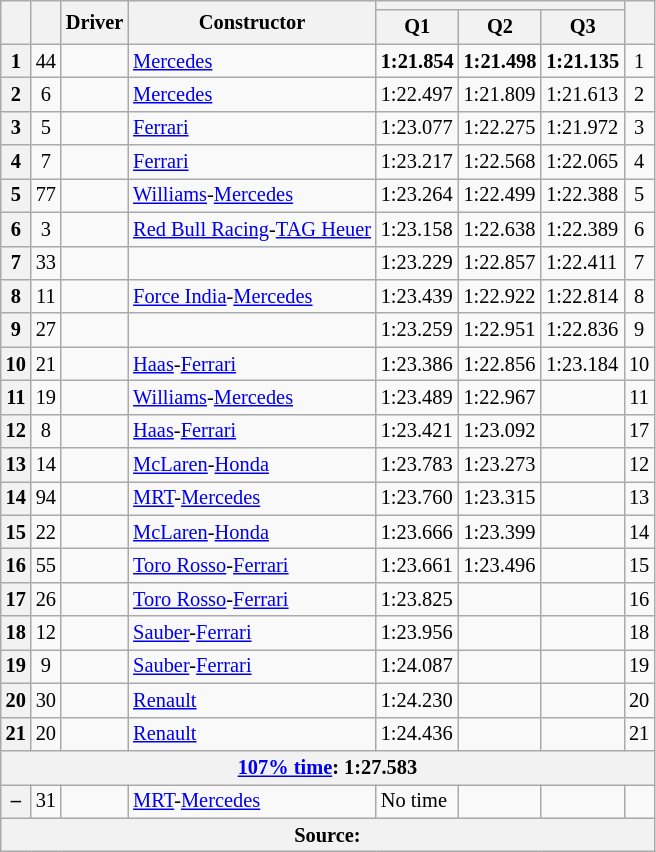<table class="wikitable sortable" style="font-size: 85%;">
<tr>
<th rowspan="2"></th>
<th rowspan="2"></th>
<th rowspan="2">Driver</th>
<th rowspan="2">Constructor</th>
<th colspan="3"></th>
<th rowspan="2"></th>
</tr>
<tr>
<th>Q1</th>
<th>Q2</th>
<th>Q3</th>
</tr>
<tr>
<th>1</th>
<td align="center">44</td>
<td></td>
<td><a href='#'>Mercedes</a></td>
<td><strong>1:21.854</strong></td>
<td><strong>1:21.498</strong></td>
<td><strong>1:21.135</strong></td>
<td align="center">1</td>
</tr>
<tr>
<th>2</th>
<td align="center">6</td>
<td></td>
<td><a href='#'>Mercedes</a></td>
<td>1:22.497</td>
<td>1:21.809</td>
<td>1:21.613</td>
<td align="center">2</td>
</tr>
<tr>
<th>3</th>
<td align="center">5</td>
<td></td>
<td><a href='#'>Ferrari</a></td>
<td>1:23.077</td>
<td>1:22.275</td>
<td>1:21.972</td>
<td align="center">3</td>
</tr>
<tr>
<th>4</th>
<td align="center">7</td>
<td></td>
<td><a href='#'>Ferrari</a></td>
<td>1:23.217</td>
<td>1:22.568</td>
<td>1:22.065</td>
<td align="center">4</td>
</tr>
<tr>
<th>5</th>
<td align="center">77</td>
<td></td>
<td><a href='#'>Williams</a>-<a href='#'>Mercedes</a></td>
<td>1:23.264</td>
<td>1:22.499</td>
<td>1:22.388</td>
<td align="center">5</td>
</tr>
<tr>
<th>6</th>
<td align="center">3</td>
<td></td>
<td><a href='#'>Red Bull Racing</a>-<a href='#'>TAG Heuer</a></td>
<td>1:23.158</td>
<td>1:22.638</td>
<td>1:22.389</td>
<td align="center">6</td>
</tr>
<tr>
<th>7</th>
<td align="center">33</td>
<td></td>
<td></td>
<td>1:23.229</td>
<td>1:22.857</td>
<td>1:22.411</td>
<td align="center">7</td>
</tr>
<tr>
<th>8</th>
<td align="center">11</td>
<td></td>
<td><a href='#'>Force India</a>-<a href='#'>Mercedes</a></td>
<td>1:23.439</td>
<td>1:22.922</td>
<td>1:22.814</td>
<td align="center">8</td>
</tr>
<tr>
<th>9</th>
<td align="center">27</td>
<td></td>
<td></td>
<td>1:23.259</td>
<td>1:22.951</td>
<td>1:22.836</td>
<td align="center">9</td>
</tr>
<tr>
<th>10</th>
<td align="center">21</td>
<td></td>
<td><a href='#'>Haas</a>-<a href='#'>Ferrari</a></td>
<td>1:23.386</td>
<td>1:22.856</td>
<td>1:23.184</td>
<td align="center">10</td>
</tr>
<tr>
<th>11</th>
<td align="center">19</td>
<td></td>
<td><a href='#'>Williams</a>-<a href='#'>Mercedes</a></td>
<td>1:23.489</td>
<td>1:22.967</td>
<td></td>
<td align="center">11</td>
</tr>
<tr>
<th>12</th>
<td align="center">8</td>
<td></td>
<td><a href='#'>Haas</a>-<a href='#'>Ferrari</a></td>
<td>1:23.421</td>
<td>1:23.092</td>
<td></td>
<td align="center">17</td>
</tr>
<tr>
<th>13</th>
<td align="center">14</td>
<td></td>
<td><a href='#'>McLaren</a>-<a href='#'>Honda</a></td>
<td>1:23.783</td>
<td>1:23.273</td>
<td></td>
<td align="center">12</td>
</tr>
<tr>
<th>14</th>
<td align="center">94</td>
<td></td>
<td><a href='#'>MRT</a>-<a href='#'>Mercedes</a></td>
<td>1:23.760</td>
<td>1:23.315</td>
<td></td>
<td align="center">13</td>
</tr>
<tr>
<th>15</th>
<td align="center">22</td>
<td></td>
<td><a href='#'>McLaren</a>-<a href='#'>Honda</a></td>
<td>1:23.666</td>
<td>1:23.399</td>
<td></td>
<td align="center">14</td>
</tr>
<tr>
<th>16</th>
<td align="center">55</td>
<td></td>
<td><a href='#'>Toro Rosso</a>-<a href='#'>Ferrari</a></td>
<td>1:23.661</td>
<td>1:23.496</td>
<td></td>
<td align="center">15</td>
</tr>
<tr>
<th>17</th>
<td align="center">26</td>
<td></td>
<td><a href='#'>Toro Rosso</a>-<a href='#'>Ferrari</a></td>
<td>1:23.825</td>
<td></td>
<td></td>
<td align="center">16</td>
</tr>
<tr>
<th>18</th>
<td align="center">12</td>
<td></td>
<td><a href='#'>Sauber</a>-<a href='#'>Ferrari</a></td>
<td>1:23.956</td>
<td></td>
<td></td>
<td align="center">18</td>
</tr>
<tr>
<th>19</th>
<td align="center">9</td>
<td></td>
<td><a href='#'>Sauber</a>-<a href='#'>Ferrari</a></td>
<td>1:24.087</td>
<td></td>
<td></td>
<td align="center">19</td>
</tr>
<tr>
<th>20</th>
<td align="center">30</td>
<td></td>
<td><a href='#'>Renault</a></td>
<td>1:24.230</td>
<td></td>
<td></td>
<td align="center">20</td>
</tr>
<tr>
<th>21</th>
<td align="center">20</td>
<td></td>
<td><a href='#'>Renault</a></td>
<td>1:24.436</td>
<td></td>
<td></td>
<td align="center">21</td>
</tr>
<tr>
<th colspan="8"><a href='#'>107% time</a>: 1:27.583</th>
</tr>
<tr>
<th>–</th>
<td align="center">31</td>
<td></td>
<td><a href='#'>MRT</a>-<a href='#'>Mercedes</a></td>
<td>No time</td>
<td></td>
<td></td>
<td align="center"></td>
</tr>
<tr>
<th colspan=8>Source:</th>
</tr>
</table>
